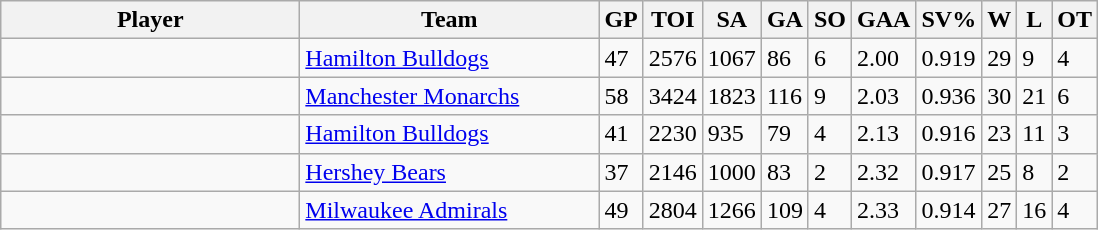<table class="wikitable sortable">
<tr>
<th style="width:12em">Player</th>
<th style="width:12em">Team</th>
<th>GP</th>
<th>TOI</th>
<th>SA</th>
<th>GA</th>
<th>SO</th>
<th>GAA</th>
<th>SV%</th>
<th>W</th>
<th>L</th>
<th>OT</th>
</tr>
<tr>
<td></td>
<td><a href='#'>Hamilton Bulldogs</a></td>
<td>47</td>
<td>2576</td>
<td>1067</td>
<td>86</td>
<td>6</td>
<td>2.00</td>
<td>0.919</td>
<td>29</td>
<td>9</td>
<td>4</td>
</tr>
<tr>
<td></td>
<td><a href='#'>Manchester Monarchs</a></td>
<td>58</td>
<td>3424</td>
<td>1823</td>
<td>116</td>
<td>9</td>
<td>2.03</td>
<td>0.936</td>
<td>30</td>
<td>21</td>
<td>6</td>
</tr>
<tr>
<td></td>
<td><a href='#'>Hamilton Bulldogs</a></td>
<td>41</td>
<td>2230</td>
<td>935</td>
<td>79</td>
<td>4</td>
<td>2.13</td>
<td>0.916</td>
<td>23</td>
<td>11</td>
<td>3</td>
</tr>
<tr>
<td></td>
<td><a href='#'>Hershey Bears</a></td>
<td>37</td>
<td>2146</td>
<td>1000</td>
<td>83</td>
<td>2</td>
<td>2.32</td>
<td>0.917</td>
<td>25</td>
<td>8</td>
<td>2</td>
</tr>
<tr>
<td></td>
<td><a href='#'>Milwaukee Admirals</a></td>
<td>49</td>
<td>2804</td>
<td>1266</td>
<td>109</td>
<td>4</td>
<td>2.33</td>
<td>0.914</td>
<td>27</td>
<td>16</td>
<td>4</td>
</tr>
</table>
